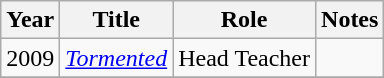<table class="wikitable">
<tr>
<th>Year</th>
<th>Title</th>
<th>Role</th>
<th>Notes</th>
</tr>
<tr>
<td>2009</td>
<td><em><a href='#'>Tormented</a></em></td>
<td>Head Teacher</td>
<td></td>
</tr>
<tr>
</tr>
</table>
